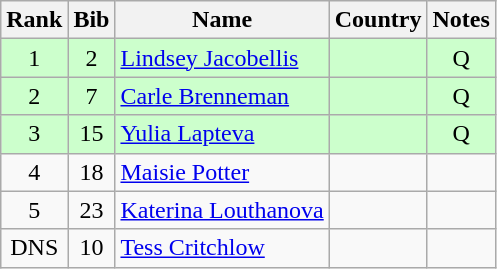<table class="wikitable" style="text-align:center;">
<tr>
<th>Rank</th>
<th>Bib</th>
<th>Name</th>
<th>Country</th>
<th>Notes</th>
</tr>
<tr bgcolor="#ccffcc">
<td>1</td>
<td>2</td>
<td align=left><a href='#'>Lindsey Jacobellis</a></td>
<td align=left></td>
<td>Q</td>
</tr>
<tr bgcolor="#ccffcc">
<td>2</td>
<td>7</td>
<td align=left><a href='#'>Carle Brenneman</a></td>
<td align=left></td>
<td>Q</td>
</tr>
<tr bgcolor="#ccffcc">
<td>3</td>
<td>15</td>
<td align=left><a href='#'>Yulia Lapteva</a></td>
<td align=left></td>
<td>Q</td>
</tr>
<tr>
<td>4</td>
<td>18</td>
<td align=left><a href='#'>Maisie Potter</a></td>
<td align=left></td>
<td></td>
</tr>
<tr>
<td>5</td>
<td>23</td>
<td align=left><a href='#'>Katerina Louthanova</a></td>
<td align=left></td>
<td></td>
</tr>
<tr>
<td>DNS</td>
<td>10</td>
<td align=left><a href='#'>Tess Critchlow</a></td>
<td align=left></td>
<td></td>
</tr>
</table>
